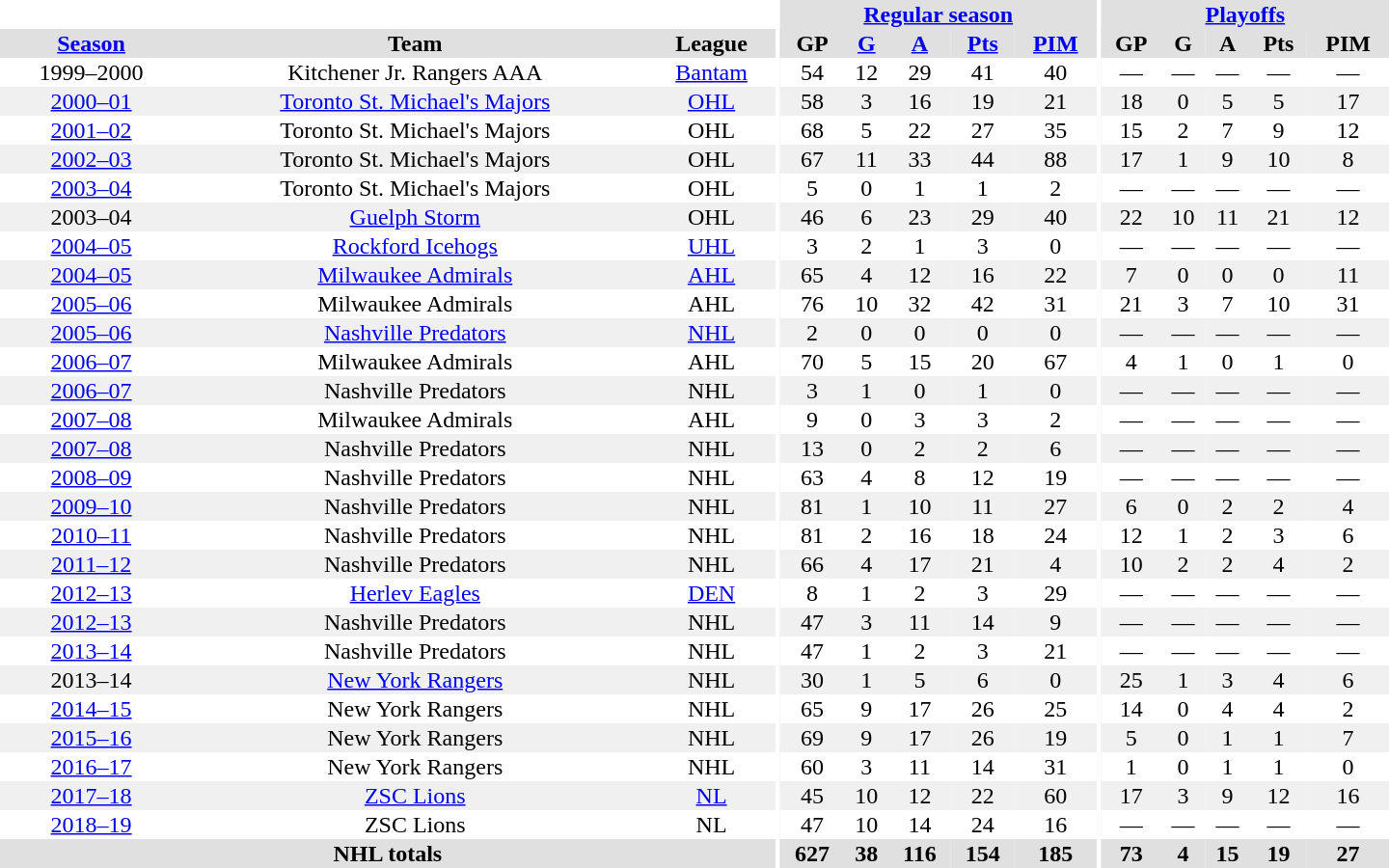<table border="0" cellpadding="1" cellspacing="0" style="text-align:center; width:60em">
<tr bgcolor="#e0e0e0">
<th colspan="3" bgcolor="#ffffff"></th>
<th rowspan="100" bgcolor="#ffffff"></th>
<th colspan="5"><a href='#'>Regular season</a></th>
<th rowspan="100" bgcolor="#ffffff"></th>
<th colspan="5"><a href='#'>Playoffs</a></th>
</tr>
<tr bgcolor="#e0e0e0">
<th><a href='#'>Season</a></th>
<th>Team</th>
<th>League</th>
<th>GP</th>
<th><a href='#'>G</a></th>
<th><a href='#'>A</a></th>
<th><a href='#'>Pts</a></th>
<th><a href='#'>PIM</a></th>
<th>GP</th>
<th>G</th>
<th>A</th>
<th>Pts</th>
<th>PIM</th>
</tr>
<tr>
<td>1999–2000</td>
<td>Kitchener Jr. Rangers AAA</td>
<td><a href='#'>Bantam</a></td>
<td>54</td>
<td>12</td>
<td>29</td>
<td>41</td>
<td>40</td>
<td>—</td>
<td>—</td>
<td>—</td>
<td>—</td>
<td>—</td>
</tr>
<tr bgcolor="#f0f0f0">
<td><a href='#'>2000–01</a></td>
<td><a href='#'>Toronto St. Michael's Majors</a></td>
<td><a href='#'>OHL</a></td>
<td>58</td>
<td>3</td>
<td>16</td>
<td>19</td>
<td>21</td>
<td>18</td>
<td>0</td>
<td>5</td>
<td>5</td>
<td>17</td>
</tr>
<tr>
<td><a href='#'>2001–02</a></td>
<td>Toronto St. Michael's Majors</td>
<td>OHL</td>
<td>68</td>
<td>5</td>
<td>22</td>
<td>27</td>
<td>35</td>
<td>15</td>
<td>2</td>
<td>7</td>
<td>9</td>
<td>12</td>
</tr>
<tr bgcolor="#f0f0f0">
<td><a href='#'>2002–03</a></td>
<td>Toronto St. Michael's Majors</td>
<td>OHL</td>
<td>67</td>
<td>11</td>
<td>33</td>
<td>44</td>
<td>88</td>
<td>17</td>
<td>1</td>
<td>9</td>
<td>10</td>
<td>8</td>
</tr>
<tr>
<td><a href='#'>2003–04</a></td>
<td>Toronto St. Michael's Majors</td>
<td>OHL</td>
<td>5</td>
<td>0</td>
<td>1</td>
<td>1</td>
<td>2</td>
<td>—</td>
<td>—</td>
<td>—</td>
<td>—</td>
<td>—</td>
</tr>
<tr bgcolor="#f0f0f0">
<td>2003–04</td>
<td><a href='#'>Guelph Storm</a></td>
<td>OHL</td>
<td>46</td>
<td>6</td>
<td>23</td>
<td>29</td>
<td>40</td>
<td>22</td>
<td>10</td>
<td>11</td>
<td>21</td>
<td>12</td>
</tr>
<tr>
<td><a href='#'>2004–05</a></td>
<td><a href='#'>Rockford Icehogs</a></td>
<td><a href='#'>UHL</a></td>
<td>3</td>
<td>2</td>
<td>1</td>
<td>3</td>
<td>0</td>
<td>—</td>
<td>—</td>
<td>—</td>
<td>—</td>
<td>—</td>
</tr>
<tr bgcolor="#f0f0f0">
<td><a href='#'>2004–05</a></td>
<td><a href='#'>Milwaukee Admirals</a></td>
<td><a href='#'>AHL</a></td>
<td>65</td>
<td>4</td>
<td>12</td>
<td>16</td>
<td>22</td>
<td>7</td>
<td>0</td>
<td>0</td>
<td>0</td>
<td>11</td>
</tr>
<tr>
<td><a href='#'>2005–06</a></td>
<td>Milwaukee Admirals</td>
<td>AHL</td>
<td>76</td>
<td>10</td>
<td>32</td>
<td>42</td>
<td>31</td>
<td>21</td>
<td>3</td>
<td>7</td>
<td>10</td>
<td>31</td>
</tr>
<tr bgcolor="#f0f0f0">
<td><a href='#'>2005–06</a></td>
<td><a href='#'>Nashville Predators</a></td>
<td><a href='#'>NHL</a></td>
<td>2</td>
<td>0</td>
<td>0</td>
<td>0</td>
<td>0</td>
<td>—</td>
<td>—</td>
<td>—</td>
<td>—</td>
<td>—</td>
</tr>
<tr>
<td><a href='#'>2006–07</a></td>
<td>Milwaukee Admirals</td>
<td>AHL</td>
<td>70</td>
<td>5</td>
<td>15</td>
<td>20</td>
<td>67</td>
<td>4</td>
<td>1</td>
<td>0</td>
<td>1</td>
<td>0</td>
</tr>
<tr bgcolor="#f0f0f0">
<td><a href='#'>2006–07</a></td>
<td>Nashville Predators</td>
<td>NHL</td>
<td>3</td>
<td>1</td>
<td>0</td>
<td>1</td>
<td>0</td>
<td>—</td>
<td>—</td>
<td>—</td>
<td>—</td>
<td>—</td>
</tr>
<tr>
<td><a href='#'>2007–08</a></td>
<td>Milwaukee Admirals</td>
<td>AHL</td>
<td>9</td>
<td>0</td>
<td>3</td>
<td>3</td>
<td>2</td>
<td>—</td>
<td>—</td>
<td>—</td>
<td>—</td>
<td>—</td>
</tr>
<tr bgcolor="#f0f0f0">
<td><a href='#'>2007–08</a></td>
<td>Nashville Predators</td>
<td>NHL</td>
<td>13</td>
<td>0</td>
<td>2</td>
<td>2</td>
<td>6</td>
<td>—</td>
<td>—</td>
<td>—</td>
<td>—</td>
<td>—</td>
</tr>
<tr>
<td><a href='#'>2008–09</a></td>
<td>Nashville Predators</td>
<td>NHL</td>
<td>63</td>
<td>4</td>
<td>8</td>
<td>12</td>
<td>19</td>
<td>—</td>
<td>—</td>
<td>—</td>
<td>—</td>
<td>—</td>
</tr>
<tr bgcolor="#f0f0f0">
<td><a href='#'>2009–10</a></td>
<td>Nashville Predators</td>
<td>NHL</td>
<td>81</td>
<td>1</td>
<td>10</td>
<td>11</td>
<td>27</td>
<td>6</td>
<td>0</td>
<td>2</td>
<td>2</td>
<td>4</td>
</tr>
<tr>
<td><a href='#'>2010–11</a></td>
<td>Nashville Predators</td>
<td>NHL</td>
<td>81</td>
<td>2</td>
<td>16</td>
<td>18</td>
<td>24</td>
<td>12</td>
<td>1</td>
<td>2</td>
<td>3</td>
<td>6</td>
</tr>
<tr bgcolor="#f0f0f0">
<td><a href='#'>2011–12</a></td>
<td>Nashville Predators</td>
<td>NHL</td>
<td>66</td>
<td>4</td>
<td>17</td>
<td>21</td>
<td>4</td>
<td>10</td>
<td>2</td>
<td>2</td>
<td>4</td>
<td>2</td>
</tr>
<tr>
<td><a href='#'>2012–13</a></td>
<td><a href='#'>Herlev Eagles</a></td>
<td><a href='#'>DEN</a></td>
<td>8</td>
<td>1</td>
<td>2</td>
<td>3</td>
<td>29</td>
<td>—</td>
<td>—</td>
<td>—</td>
<td>—</td>
<td>—</td>
</tr>
<tr bgcolor="#f0f0f0">
<td><a href='#'>2012–13</a></td>
<td>Nashville Predators</td>
<td>NHL</td>
<td>47</td>
<td>3</td>
<td>11</td>
<td>14</td>
<td>9</td>
<td>—</td>
<td>—</td>
<td>—</td>
<td>—</td>
<td>—</td>
</tr>
<tr>
<td><a href='#'>2013–14</a></td>
<td>Nashville Predators</td>
<td>NHL</td>
<td>47</td>
<td>1</td>
<td>2</td>
<td>3</td>
<td>21</td>
<td>—</td>
<td>—</td>
<td>—</td>
<td>—</td>
<td>—</td>
</tr>
<tr bgcolor="#f0f0f0">
<td>2013–14</td>
<td><a href='#'>New York Rangers</a></td>
<td>NHL</td>
<td>30</td>
<td>1</td>
<td>5</td>
<td>6</td>
<td>0</td>
<td>25</td>
<td>1</td>
<td>3</td>
<td>4</td>
<td>6</td>
</tr>
<tr>
<td><a href='#'>2014–15</a></td>
<td>New York Rangers</td>
<td>NHL</td>
<td>65</td>
<td>9</td>
<td>17</td>
<td>26</td>
<td>25</td>
<td>14</td>
<td>0</td>
<td>4</td>
<td>4</td>
<td>2</td>
</tr>
<tr bgcolor="#f0f0f0">
<td><a href='#'>2015–16</a></td>
<td>New York Rangers</td>
<td>NHL</td>
<td>69</td>
<td>9</td>
<td>17</td>
<td>26</td>
<td>19</td>
<td>5</td>
<td>0</td>
<td>1</td>
<td>1</td>
<td>7</td>
</tr>
<tr>
<td><a href='#'>2016–17</a></td>
<td>New York Rangers</td>
<td>NHL</td>
<td>60</td>
<td>3</td>
<td>11</td>
<td>14</td>
<td>31</td>
<td>1</td>
<td>0</td>
<td>1</td>
<td>1</td>
<td>0</td>
</tr>
<tr bgcolor="#f0f0f0">
<td><a href='#'>2017–18</a></td>
<td><a href='#'>ZSC Lions</a></td>
<td><a href='#'>NL</a></td>
<td>45</td>
<td>10</td>
<td>12</td>
<td>22</td>
<td>60</td>
<td>17</td>
<td>3</td>
<td>9</td>
<td>12</td>
<td>16</td>
</tr>
<tr>
<td><a href='#'>2018–19</a></td>
<td>ZSC Lions</td>
<td>NL</td>
<td>47</td>
<td>10</td>
<td>14</td>
<td>24</td>
<td>16</td>
<td>—</td>
<td>—</td>
<td>—</td>
<td>—</td>
<td>—</td>
</tr>
<tr bgcolor="#e0e0e0">
<th colspan="3">NHL totals</th>
<th>627</th>
<th>38</th>
<th>116</th>
<th>154</th>
<th>185</th>
<th>73</th>
<th>4</th>
<th>15</th>
<th>19</th>
<th>27</th>
</tr>
</table>
